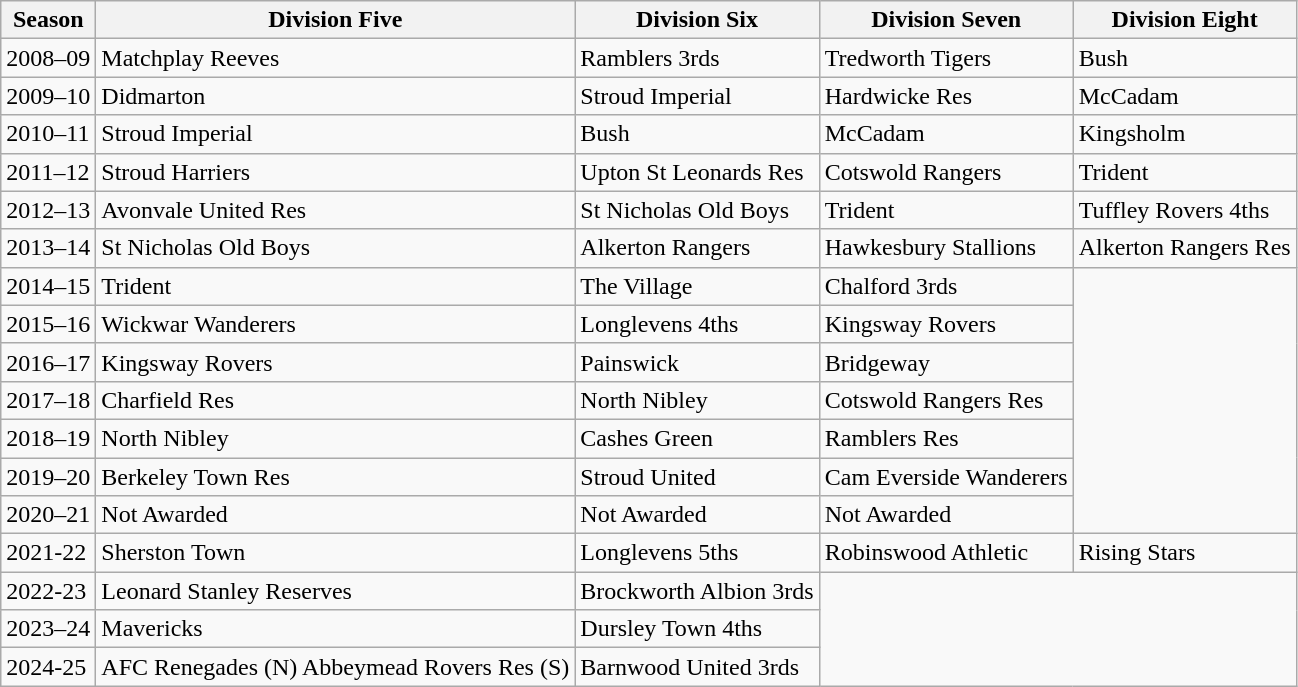<table class="wikitable" style="textalign-center">
<tr>
<th>Season</th>
<th>Division Five</th>
<th>Division Six</th>
<th>Division Seven</th>
<th>Division Eight</th>
</tr>
<tr>
<td>2008–09</td>
<td>Matchplay Reeves</td>
<td>Ramblers 3rds</td>
<td>Tredworth Tigers</td>
<td>Bush</td>
</tr>
<tr>
<td>2009–10</td>
<td>Didmarton</td>
<td>Stroud Imperial</td>
<td>Hardwicke Res</td>
<td>McCadam</td>
</tr>
<tr>
<td>2010–11</td>
<td>Stroud Imperial</td>
<td>Bush</td>
<td>McCadam</td>
<td>Kingsholm</td>
</tr>
<tr>
<td>2011–12</td>
<td>Stroud Harriers</td>
<td>Upton St Leonards Res</td>
<td>Cotswold Rangers</td>
<td>Trident</td>
</tr>
<tr>
<td>2012–13</td>
<td>Avonvale United Res</td>
<td>St Nicholas Old Boys</td>
<td>Trident</td>
<td>Tuffley Rovers 4ths</td>
</tr>
<tr>
<td>2013–14</td>
<td>St Nicholas Old Boys</td>
<td>Alkerton Rangers</td>
<td>Hawkesbury Stallions</td>
<td>Alkerton Rangers Res</td>
</tr>
<tr>
<td>2014–15</td>
<td>Trident</td>
<td>The Village</td>
<td>Chalford 3rds</td>
</tr>
<tr>
<td>2015–16</td>
<td>Wickwar Wanderers</td>
<td>Longlevens 4ths</td>
<td>Kingsway Rovers</td>
</tr>
<tr>
<td>2016–17</td>
<td>Kingsway Rovers</td>
<td>Painswick</td>
<td>Bridgeway</td>
</tr>
<tr>
<td>2017–18</td>
<td>Charfield Res</td>
<td>North Nibley</td>
<td>Cotswold Rangers Res</td>
</tr>
<tr>
<td>2018–19</td>
<td>North Nibley</td>
<td>Cashes Green</td>
<td>Ramblers Res</td>
</tr>
<tr>
<td>2019–20</td>
<td>Berkeley Town Res</td>
<td>Stroud United</td>
<td>Cam Everside Wanderers</td>
</tr>
<tr>
<td>2020–21</td>
<td>Not Awarded</td>
<td>Not Awarded</td>
<td>Not Awarded</td>
</tr>
<tr>
<td>2021-22</td>
<td>Sherston Town</td>
<td>Longlevens 5ths</td>
<td>Robinswood Athletic</td>
<td>Rising Stars</td>
</tr>
<tr>
<td>2022-23</td>
<td>Leonard Stanley Reserves</td>
<td>Brockworth Albion 3rds</td>
</tr>
<tr>
<td>2023–24</td>
<td>Mavericks</td>
<td>Dursley Town 4ths</td>
</tr>
<tr>
<td>2024-25</td>
<td>AFC Renegades (N) Abbeymead Rovers Res (S)</td>
<td>Barnwood United 3rds</td>
</tr>
</table>
